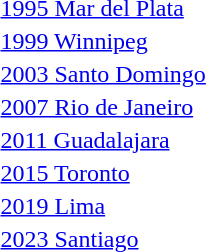<table>
<tr valign="top">
<td><a href='#'>1995 Mar del Plata</a><br></td>
<td></td>
<td></td>
<td></td>
</tr>
<tr valign="top">
<td><a href='#'>1999 Winnipeg</a><br></td>
<td></td>
<td></td>
<td></td>
</tr>
<tr valign="top">
<td><a href='#'>2003 Santo Domingo</a><br></td>
<td></td>
<td></td>
<td></td>
</tr>
<tr valign="top">
<td><a href='#'>2007 Rio de Janeiro</a><br></td>
<td></td>
<td></td>
<td></td>
</tr>
<tr valign="top">
<td><a href='#'>2011 Guadalajara</a><br></td>
<td></td>
<td></td>
<td></td>
</tr>
<tr valign="top">
<td><a href='#'>2015 Toronto</a><br></td>
<td></td>
<td></td>
<td></td>
</tr>
<tr valign="top">
<td><a href='#'>2019 Lima</a><br></td>
<td></td>
<td></td>
<td></td>
</tr>
<tr valign="top">
<td><a href='#'>2023 Santiago</a><br></td>
<td></td>
<td></td>
<td></td>
</tr>
</table>
